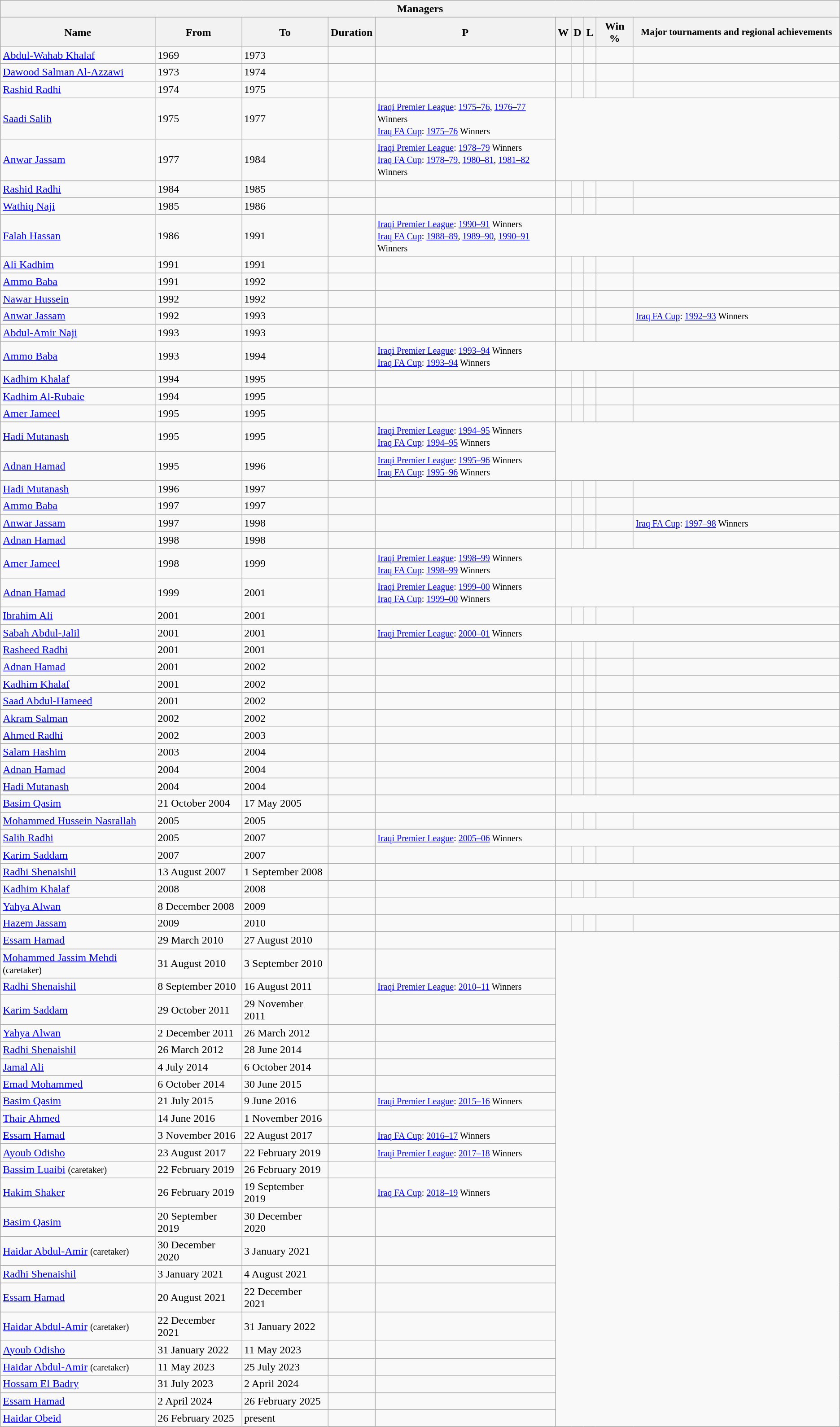<table class="wikitable sortable">
<tr>
<th colspan="10">Managers</th>
</tr>
<tr>
<th>Name</th>
<th>From</th>
<th>To</th>
<th>Duration</th>
<th>P</th>
<th>W</th>
<th>D</th>
<th>L</th>
<th>Win %</th>
<th class="unsortable" style="width:300px; text-align:center; font-size:89%;">Major tournaments and regional achievements</th>
</tr>
<tr>
<td> <a href='#'>Abdul-Wahab Khalaf</a></td>
<td align=left>1969</td>
<td align=left>1973</td>
<td></td>
<td></td>
<td></td>
<td></td>
<td></td>
<td></td>
<td></td>
</tr>
<tr>
<td> <a href='#'>Dawood Salman Al-Azzawi</a></td>
<td align=left>1973</td>
<td align=left>1974</td>
<td></td>
<td></td>
<td></td>
<td></td>
<td></td>
<td></td>
<td></td>
</tr>
<tr>
<td> <a href='#'>Rashid Radhi</a></td>
<td align=left>1974</td>
<td align=left>1975</td>
<td></td>
<td></td>
<td></td>
<td></td>
<td></td>
<td></td>
<td></td>
</tr>
<tr>
<td> <a href='#'>Saadi Salih</a></td>
<td align=left>1975</td>
<td align=left>1977</td>
<td><br></td>
<td><small><a href='#'>Iraqi Premier League</a>: <a href='#'>1975–76</a>, <a href='#'>1976–77</a> Winners <br> <a href='#'>Iraq FA Cup</a>: <a href='#'>1975–76</a> Winners</small></td>
</tr>
<tr>
<td> <a href='#'>Anwar Jassam</a></td>
<td align=left>1977</td>
<td align=left>1984</td>
<td><br></td>
<td><small><a href='#'>Iraqi Premier League</a>: <a href='#'>1978–79</a> Winners <br> <a href='#'>Iraq FA Cup</a>: <a href='#'>1978–79</a>, <a href='#'>1980–81</a>, <a href='#'>1981–82</a> Winners </small></td>
</tr>
<tr>
<td> <a href='#'>Rashid Radhi</a></td>
<td align=left>1984</td>
<td align=left>1985</td>
<td></td>
<td></td>
<td></td>
<td></td>
<td></td>
<td></td>
<td></td>
</tr>
<tr>
<td> <a href='#'>Wathiq Naji</a></td>
<td align=left>1985</td>
<td align=left>1986</td>
<td></td>
<td></td>
<td></td>
<td></td>
<td></td>
<td></td>
<td></td>
</tr>
<tr>
<td> <a href='#'>Falah Hassan</a></td>
<td align=left>1986</td>
<td align=left>1991</td>
<td><br></td>
<td><small><a href='#'>Iraqi Premier League</a>: <a href='#'>1990–91</a> Winners <br> <a href='#'>Iraq FA Cup</a>: <a href='#'>1988–89</a>, <a href='#'>1989–90</a>, <a href='#'>1990–91</a> Winners <br> </small></td>
</tr>
<tr>
<td> <a href='#'>Ali Kadhim</a></td>
<td align=left>1991</td>
<td align=left>1991</td>
<td></td>
<td></td>
<td></td>
<td></td>
<td></td>
<td></td>
<td></td>
</tr>
<tr>
<td> <a href='#'>Ammo Baba</a></td>
<td align=left>1991</td>
<td align=left>1992</td>
<td></td>
<td></td>
<td></td>
<td></td>
<td></td>
<td></td>
<td></td>
</tr>
<tr>
<td> <a href='#'>Nawar Hussein</a></td>
<td align=left>1992</td>
<td align=left>1992</td>
<td></td>
<td></td>
<td></td>
<td></td>
<td></td>
<td></td>
<td></td>
</tr>
<tr>
<td> <a href='#'>Anwar Jassam</a></td>
<td align=left>1992</td>
<td align=left>1993</td>
<td></td>
<td></td>
<td></td>
<td></td>
<td></td>
<td></td>
<td><small><a href='#'>Iraq FA Cup</a>: <a href='#'>1992–93</a> Winners</small></td>
</tr>
<tr>
<td> <a href='#'>Abdul-Amir Naji</a></td>
<td align=left>1993</td>
<td align=left>1993</td>
<td></td>
<td></td>
<td></td>
<td></td>
<td></td>
<td></td>
<td></td>
</tr>
<tr>
<td> <a href='#'>Ammo Baba</a></td>
<td align=left>1993</td>
<td align=left>1994</td>
<td><br></td>
<td><small><a href='#'>Iraqi Premier League</a>: <a href='#'>1993–94</a> Winners <br> <a href='#'>Iraq FA Cup</a>: <a href='#'>1993–94</a> Winners <br> </small></td>
</tr>
<tr>
<td> <a href='#'>Kadhim Khalaf</a></td>
<td align=left>1994</td>
<td align=left>1995</td>
<td></td>
<td></td>
<td></td>
<td></td>
<td></td>
<td></td>
<td></td>
</tr>
<tr>
<td> <a href='#'>Kadhim Al-Rubaie</a></td>
<td align=left>1994</td>
<td align=left>1995</td>
<td></td>
<td></td>
<td></td>
<td></td>
<td></td>
<td></td>
<td></td>
</tr>
<tr>
<td> <a href='#'>Amer Jameel</a></td>
<td align=left>1995</td>
<td align=left>1995</td>
<td></td>
<td></td>
<td></td>
<td></td>
<td></td>
<td></td>
<td></td>
</tr>
<tr>
<td> <a href='#'>Hadi Mutanash</a></td>
<td align=left>1995</td>
<td align=left>1995</td>
<td><br></td>
<td><small><a href='#'>Iraqi Premier League</a>: <a href='#'>1994–95</a> Winners <br> <a href='#'>Iraq FA Cup</a>: <a href='#'>1994–95</a> Winners <br> </small></td>
</tr>
<tr>
<td> <a href='#'>Adnan Hamad</a></td>
<td align=left>1995</td>
<td align=left>1996</td>
<td><br></td>
<td><small><a href='#'>Iraqi Premier League</a>: <a href='#'>1995–96</a> Winners <br> <a href='#'>Iraq FA Cup</a>: <a href='#'>1995–96</a> Winners <br> </small></td>
</tr>
<tr>
<td> <a href='#'>Hadi Mutanash</a></td>
<td align=left>1996</td>
<td align=left>1997</td>
<td></td>
<td></td>
<td></td>
<td></td>
<td></td>
<td></td>
<td></td>
</tr>
<tr>
<td> <a href='#'>Ammo Baba</a></td>
<td align=left>1997</td>
<td align=left>1997</td>
<td></td>
<td></td>
<td></td>
<td></td>
<td></td>
<td></td>
<td></td>
</tr>
<tr>
<td> <a href='#'>Anwar Jassam</a></td>
<td align=left>1997</td>
<td align=left>1998</td>
<td></td>
<td></td>
<td></td>
<td></td>
<td></td>
<td></td>
<td><small><a href='#'>Iraq FA Cup</a>: <a href='#'>1997–98</a> Winners <br> </small></td>
</tr>
<tr>
<td> <a href='#'>Adnan Hamad</a></td>
<td align=left>1998</td>
<td align=left>1998</td>
<td></td>
<td></td>
<td></td>
<td></td>
<td></td>
<td></td>
<td></td>
</tr>
<tr>
<td> <a href='#'>Amer Jameel</a></td>
<td align=left>1998</td>
<td align=left>1999</td>
<td><br></td>
<td><small><a href='#'>Iraqi Premier League</a>: <a href='#'>1998–99</a> Winners<br> <a href='#'>Iraq FA Cup</a>: <a href='#'>1998–99</a> Winners</small></td>
</tr>
<tr>
<td> <a href='#'>Adnan Hamad</a></td>
<td align=left>1999</td>
<td align=left>2001</td>
<td><br></td>
<td><small><a href='#'>Iraqi Premier League</a>: <a href='#'>1999–00</a> Winners <br> <a href='#'>Iraq FA Cup</a>: <a href='#'>1999–00</a> Winners</small></td>
</tr>
<tr>
<td> <a href='#'>Ibrahim Ali</a></td>
<td align=left>2001</td>
<td align=left>2001</td>
<td></td>
<td></td>
<td></td>
<td></td>
<td></td>
<td></td>
<td></td>
</tr>
<tr>
<td> <a href='#'>Sabah Abdul-Jalil</a></td>
<td align=left>2001</td>
<td align=left>2001</td>
<td><br></td>
<td><small><a href='#'>Iraqi Premier League</a>: <a href='#'>2000–01</a> Winners</small></td>
</tr>
<tr>
<td> <a href='#'>Rasheed Radhi</a></td>
<td align=left>2001</td>
<td align=left>2001</td>
<td></td>
<td></td>
<td></td>
<td></td>
<td></td>
<td></td>
<td></td>
</tr>
<tr>
<td> <a href='#'>Adnan Hamad</a></td>
<td align=left>2001</td>
<td align=left>2002</td>
<td></td>
<td></td>
<td></td>
<td></td>
<td></td>
<td></td>
<td></td>
</tr>
<tr>
<td> <a href='#'>Kadhim Khalaf</a></td>
<td align=left>2001</td>
<td align=left>2002</td>
<td></td>
<td></td>
<td></td>
<td></td>
<td></td>
<td></td>
<td></td>
</tr>
<tr>
<td> <a href='#'>Saad Abdul-Hameed</a></td>
<td align=left>2001</td>
<td align=left>2002</td>
<td></td>
<td></td>
<td></td>
<td></td>
<td></td>
<td></td>
<td></td>
</tr>
<tr>
<td> <a href='#'>Akram Salman</a></td>
<td align=left>2002</td>
<td align=left>2002</td>
<td></td>
<td></td>
<td></td>
<td></td>
<td></td>
<td></td>
<td></td>
</tr>
<tr>
<td> <a href='#'>Ahmed Radhi</a></td>
<td align=left>2002</td>
<td align=left>2003</td>
<td></td>
<td></td>
<td></td>
<td></td>
<td></td>
<td></td>
<td></td>
</tr>
<tr>
<td> <a href='#'>Salam Hashim</a></td>
<td align=left>2003</td>
<td align=left>2004</td>
<td></td>
<td></td>
<td></td>
<td></td>
<td></td>
<td></td>
<td></td>
</tr>
<tr>
<td> <a href='#'>Adnan Hamad</a></td>
<td align=left>2004</td>
<td align=left>2004</td>
<td></td>
<td></td>
<td></td>
<td></td>
<td></td>
<td></td>
<td></td>
</tr>
<tr>
<td> <a href='#'>Hadi Mutanash</a></td>
<td align=left>2004</td>
<td align=left>2004</td>
<td></td>
<td></td>
<td></td>
<td></td>
<td></td>
<td></td>
<td></td>
</tr>
<tr>
<td> <a href='#'>Basim Qasim</a></td>
<td align=left>21 October 2004</td>
<td align=left>17 May 2005</td>
<td align=left><br></td>
<td></td>
</tr>
<tr>
<td> <a href='#'>Mohammed Hussein Nasrallah</a></td>
<td align=left>2005</td>
<td align=left>2005</td>
<td></td>
<td></td>
<td></td>
<td></td>
<td></td>
<td></td>
<td></td>
</tr>
<tr>
<td> <a href='#'>Salih Radhi</a></td>
<td align=left>2005</td>
<td align=left>2007</td>
<td><br></td>
<td><small><a href='#'>Iraqi Premier League</a>: <a href='#'>2005–06</a> Winners</small></td>
</tr>
<tr>
<td> <a href='#'>Karim Saddam</a></td>
<td align=left>2007</td>
<td align=left>2007</td>
<td></td>
<td></td>
<td></td>
<td></td>
<td></td>
<td></td>
<td></td>
</tr>
<tr>
<td> <a href='#'>Radhi Shenaishil</a></td>
<td align=left>13 August 2007</td>
<td align=left>1 September 2008</td>
<td align=left><br></td>
<td></td>
</tr>
<tr>
<td> <a href='#'>Kadhim Khalaf</a></td>
<td align=left>2008</td>
<td align=left>2008</td>
<td></td>
<td></td>
<td></td>
<td></td>
<td></td>
<td></td>
<td></td>
</tr>
<tr>
<td> <a href='#'>Yahya Alwan</a></td>
<td align=left>8 December 2008</td>
<td align=left>2009</td>
<td align=left><br></td>
<td></td>
</tr>
<tr>
<td> <a href='#'>Hazem Jassam</a></td>
<td align=left>2009</td>
<td align=left>2010</td>
<td></td>
<td></td>
<td></td>
<td></td>
<td></td>
<td></td>
<td></td>
</tr>
<tr>
<td> <a href='#'>Essam Hamad</a></td>
<td align=left>29 March 2010</td>
<td align=left>27 August 2010</td>
<td align=left><br></td>
<td></td>
</tr>
<tr>
<td> <a href='#'>Mohammed Jassim Mehdi</a> <small>(caretaker)</small></td>
<td align=left>31 August 2010</td>
<td align=left>3 September 2010</td>
<td align=left><br></td>
<td></td>
</tr>
<tr>
<td> <a href='#'>Radhi Shenaishil</a></td>
<td align=left>8 September 2010</td>
<td align=left>16 August 2011</td>
<td align=left><br></td>
<td><small><a href='#'>Iraqi Premier League</a>: <a href='#'>2010–11</a> Winners</small></td>
</tr>
<tr>
<td> <a href='#'>Karim Saddam</a></td>
<td align=left>29 October 2011</td>
<td align=left>29 November 2011</td>
<td align=left><br></td>
<td></td>
</tr>
<tr>
<td> <a href='#'>Yahya Alwan</a></td>
<td align=left>2 December 2011</td>
<td align=left>26 March 2012</td>
<td align=left><br></td>
<td></td>
</tr>
<tr>
<td> <a href='#'>Radhi Shenaishil</a></td>
<td align=left>26 March 2012</td>
<td align=left>28 June 2014</td>
<td align=left><br></td>
<td></td>
</tr>
<tr>
<td> <a href='#'>Jamal Ali</a></td>
<td align=left>4 July 2014</td>
<td align=left>6 October 2014</td>
<td align=left><br></td>
<td></td>
</tr>
<tr>
<td> <a href='#'>Emad Mohammed</a></td>
<td align=left>6 October 2014</td>
<td align=left>30 June 2015</td>
<td align=left><br></td>
<td></td>
</tr>
<tr>
<td> <a href='#'>Basim Qasim</a></td>
<td align=left>21 July 2015</td>
<td align=left>9 June 2016</td>
<td align=left><br></td>
<td><small><a href='#'>Iraqi Premier League</a>: <a href='#'>2015–16</a> Winners</small></td>
</tr>
<tr>
<td> <a href='#'>Thair Ahmed</a></td>
<td align=left>14 June 2016</td>
<td align=left>1 November 2016</td>
<td align=left><br></td>
<td></td>
</tr>
<tr>
<td> <a href='#'>Essam Hamad</a></td>
<td align=left>3 November 2016</td>
<td align=left>22 August 2017</td>
<td align=left><br></td>
<td><small><a href='#'>Iraq FA Cup</a>: <a href='#'>2016–17</a> Winners</small></td>
</tr>
<tr>
<td> <a href='#'>Ayoub Odisho</a></td>
<td align=left>23 August 2017</td>
<td align=left>22 February 2019</td>
<td align=left><br></td>
<td><small><a href='#'>Iraqi Premier League</a>: <a href='#'>2017–18</a> Winners</small></td>
</tr>
<tr>
<td> <a href='#'>Bassim Luaibi</a> <small>(caretaker)</small></td>
<td align=left>22 February 2019</td>
<td align=left>26 February 2019</td>
<td align=left><br></td>
<td></td>
</tr>
<tr>
<td> <a href='#'>Hakim Shaker</a></td>
<td align=left>26 February 2019</td>
<td align=left>19 September 2019</td>
<td align=left><br></td>
<td><small><a href='#'>Iraq FA Cup</a>: <a href='#'>2018–19</a> Winners</small></td>
</tr>
<tr>
<td> <a href='#'>Basim Qasim</a></td>
<td align=left>20 September 2019</td>
<td align=left>30 December 2020</td>
<td align=left><br></td>
<td></td>
</tr>
<tr>
<td> <a href='#'>Haidar Abdul-Amir</a> <small>(caretaker)</small></td>
<td align=left>30 December 2020</td>
<td align=left>3 January 2021</td>
<td align=left><br></td>
<td></td>
</tr>
<tr>
<td> <a href='#'>Radhi Shenaishil</a></td>
<td align=left>3 January 2021</td>
<td align=left>4 August 2021</td>
<td align=left><br></td>
<td></td>
</tr>
<tr>
<td> <a href='#'>Essam Hamad</a></td>
<td align=left>20 August 2021</td>
<td align=left>22 December 2021</td>
<td align=left><br></td>
<td></td>
</tr>
<tr>
<td> <a href='#'>Haidar Abdul-Amir</a> <small>(caretaker)</small></td>
<td align=left>22 December 2021</td>
<td align=left>31 January 2022</td>
<td align=left><br></td>
<td></td>
</tr>
<tr>
<td> <a href='#'>Ayoub Odisho</a></td>
<td align=left>31 January 2022</td>
<td align=left>11 May 2023</td>
<td align=left><br></td>
<td></td>
</tr>
<tr>
<td> <a href='#'>Haidar Abdul-Amir</a> <small>(caretaker)</small></td>
<td align=left>11 May 2023</td>
<td align=left>25 July 2023</td>
<td align=left><br></td>
<td></td>
</tr>
<tr>
<td> <a href='#'>Hossam El Badry</a></td>
<td align=left>31 July 2023</td>
<td align=left>2 April 2024</td>
<td align=left><br></td>
<td></td>
</tr>
<tr>
<td> <a href='#'>Essam Hamad</a></td>
<td align=left>2 April 2024</td>
<td align=left>26 February 2025</td>
<td align=left><br></td>
<td></td>
</tr>
<tr>
<td> <a href='#'>Haidar Obeid</a></td>
<td align=left>26 February 2025</td>
<td align=left>present</td>
<td align=left><br></td>
<td></td>
</tr>
</table>
